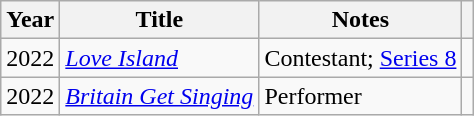<table class="wikitable">
<tr>
<th>Year</th>
<th>Title</th>
<th>Notes</th>
<th></th>
</tr>
<tr>
<td>2022</td>
<td><em><a href='#'>Love Island</a></em></td>
<td>Contestant; <a href='#'>Series 8</a></td>
<td align="center"></td>
</tr>
<tr>
<td>2022</td>
<td><em><a href='#'>Britain Get Singing</a></em></td>
<td>Performer</td>
<td align="center"></td>
</tr>
</table>
